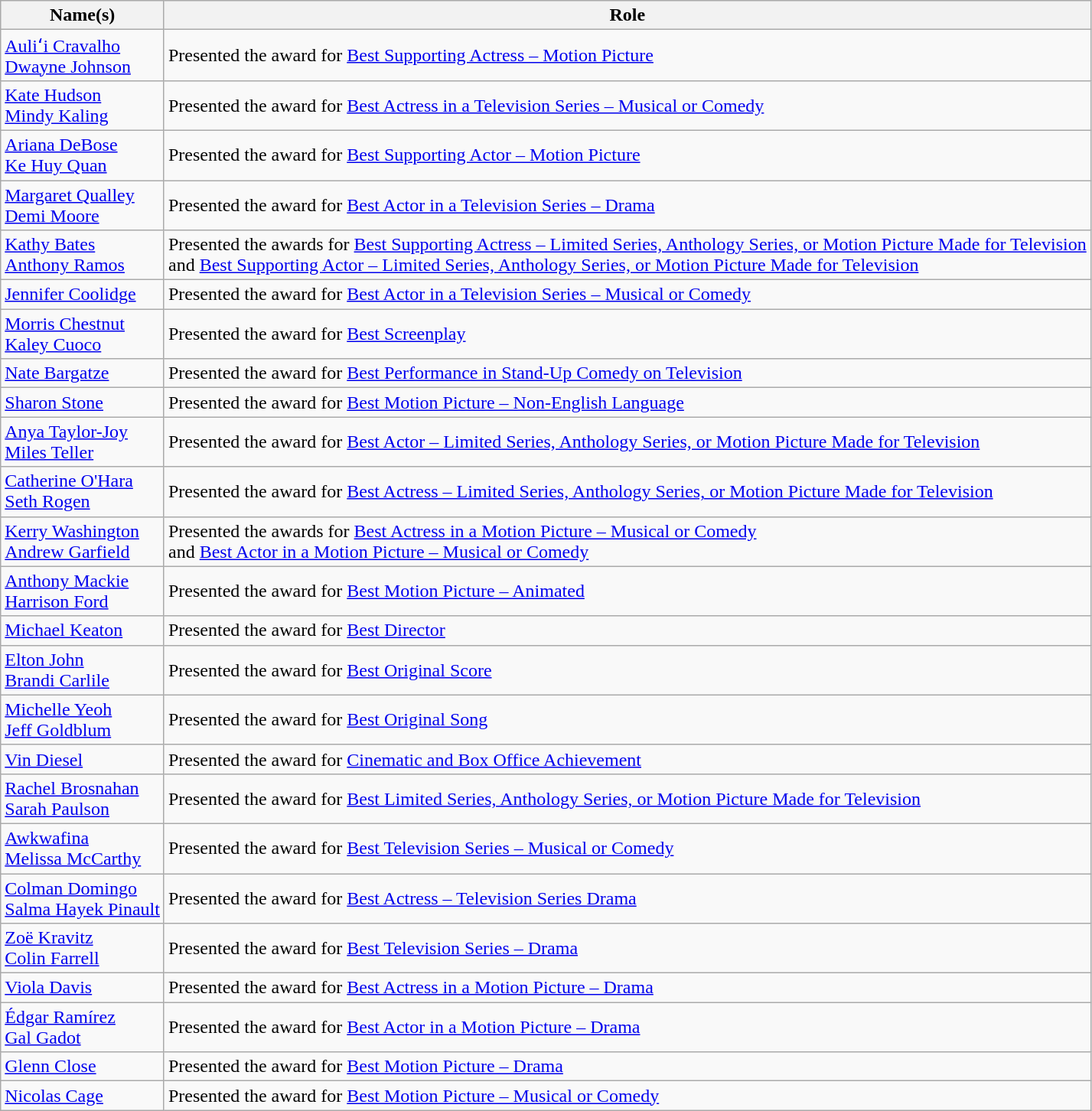<table class="wikitable">
<tr>
<th>Name(s)</th>
<th>Role</th>
</tr>
<tr>
<td><a href='#'>Auliʻi Cravalho</a><br><a href='#'>Dwayne Johnson</a></td>
<td>Presented the award for <a href='#'>Best Supporting Actress – Motion Picture</a></td>
</tr>
<tr>
<td><a href='#'>Kate Hudson</a><br><a href='#'>Mindy Kaling</a></td>
<td>Presented the award for <a href='#'>Best Actress in a Television Series – Musical or Comedy</a></td>
</tr>
<tr>
<td><a href='#'>Ariana DeBose</a><br><a href='#'>Ke Huy Quan</a></td>
<td>Presented the award for <a href='#'>Best Supporting Actor – Motion Picture</a></td>
</tr>
<tr>
<td><a href='#'>Margaret Qualley</a><br><a href='#'>Demi Moore</a></td>
<td>Presented the award for <a href='#'>Best Actor in a Television Series – Drama</a></td>
</tr>
<tr>
<td><a href='#'>Kathy Bates</a><br><a href='#'>Anthony Ramos</a></td>
<td>Presented the awards for <a href='#'>Best Supporting Actress – Limited Series, Anthology Series, or Motion Picture Made for Television</a><br>and <a href='#'>Best Supporting Actor – Limited Series, Anthology Series, or Motion Picture Made for Television</a></td>
</tr>
<tr>
<td><a href='#'>Jennifer Coolidge</a></td>
<td>Presented the award for <a href='#'>Best Actor in a Television Series – Musical or Comedy</a></td>
</tr>
<tr>
<td><a href='#'>Morris Chestnut</a><br><a href='#'>Kaley Cuoco</a></td>
<td>Presented the award for <a href='#'>Best Screenplay</a></td>
</tr>
<tr>
<td><a href='#'>Nate Bargatze</a></td>
<td>Presented the award for <a href='#'>Best Performance in Stand-Up Comedy on Television</a></td>
</tr>
<tr>
<td><a href='#'>Sharon Stone</a></td>
<td>Presented the award for <a href='#'>Best Motion Picture – Non-English Language</a></td>
</tr>
<tr>
<td><a href='#'>Anya Taylor-Joy</a><br><a href='#'>Miles Teller</a></td>
<td>Presented the award for <a href='#'>Best Actor – Limited Series, Anthology Series, or Motion Picture Made for Television</a></td>
</tr>
<tr>
<td><a href='#'>Catherine O'Hara</a><br><a href='#'>Seth Rogen</a></td>
<td>Presented the award for <a href='#'>Best Actress – Limited Series, Anthology Series, or Motion Picture Made for Television</a></td>
</tr>
<tr>
<td><a href='#'>Kerry Washington</a><br><a href='#'>Andrew Garfield</a></td>
<td>Presented the awards for <a href='#'>Best Actress in a Motion Picture – Musical or Comedy</a><br>and <a href='#'>Best Actor in a Motion Picture – Musical or Comedy</a></td>
</tr>
<tr>
<td><a href='#'>Anthony Mackie</a><br><a href='#'>Harrison Ford</a></td>
<td>Presented the award for <a href='#'>Best Motion Picture – Animated</a></td>
</tr>
<tr>
<td><a href='#'>Michael Keaton</a></td>
<td>Presented the award for <a href='#'>Best Director</a></td>
</tr>
<tr>
<td><a href='#'>Elton John</a><br><a href='#'>Brandi Carlile</a></td>
<td>Presented the award for <a href='#'>Best Original Score</a></td>
</tr>
<tr>
<td><a href='#'>Michelle Yeoh</a><br><a href='#'>Jeff Goldblum</a></td>
<td>Presented the award for <a href='#'>Best Original Song</a></td>
</tr>
<tr>
<td><a href='#'>Vin Diesel</a></td>
<td>Presented the award for <a href='#'>Cinematic and Box Office Achievement</a></td>
</tr>
<tr>
<td><a href='#'>Rachel Brosnahan</a><br><a href='#'>Sarah Paulson</a></td>
<td>Presented the award for <a href='#'>Best Limited Series, Anthology Series, or Motion Picture Made for Television</a></td>
</tr>
<tr>
<td><a href='#'>Awkwafina</a><br><a href='#'>Melissa McCarthy</a></td>
<td>Presented the award for <a href='#'>Best Television Series – Musical or Comedy</a></td>
</tr>
<tr>
<td><a href='#'>Colman Domingo</a><br><a href='#'>Salma Hayek Pinault</a></td>
<td>Presented the award for <a href='#'>Best Actress – Television Series Drama</a></td>
</tr>
<tr>
<td><a href='#'>Zoë Kravitz</a><br><a href='#'>Colin Farrell</a></td>
<td>Presented the award for <a href='#'>Best Television Series – Drama</a></td>
</tr>
<tr>
<td><a href='#'>Viola Davis</a></td>
<td>Presented the award for <a href='#'>Best Actress in a Motion Picture – Drama</a></td>
</tr>
<tr>
<td><a href='#'>Édgar Ramírez</a><br><a href='#'>Gal Gadot</a></td>
<td>Presented the award for <a href='#'>Best Actor in a Motion Picture – Drama</a></td>
</tr>
<tr>
<td><a href='#'>Glenn Close</a></td>
<td>Presented the award for <a href='#'>Best Motion Picture – Drama</a></td>
</tr>
<tr>
<td><a href='#'>Nicolas Cage</a></td>
<td>Presented the award for <a href='#'>Best Motion Picture – Musical or Comedy</a></td>
</tr>
</table>
